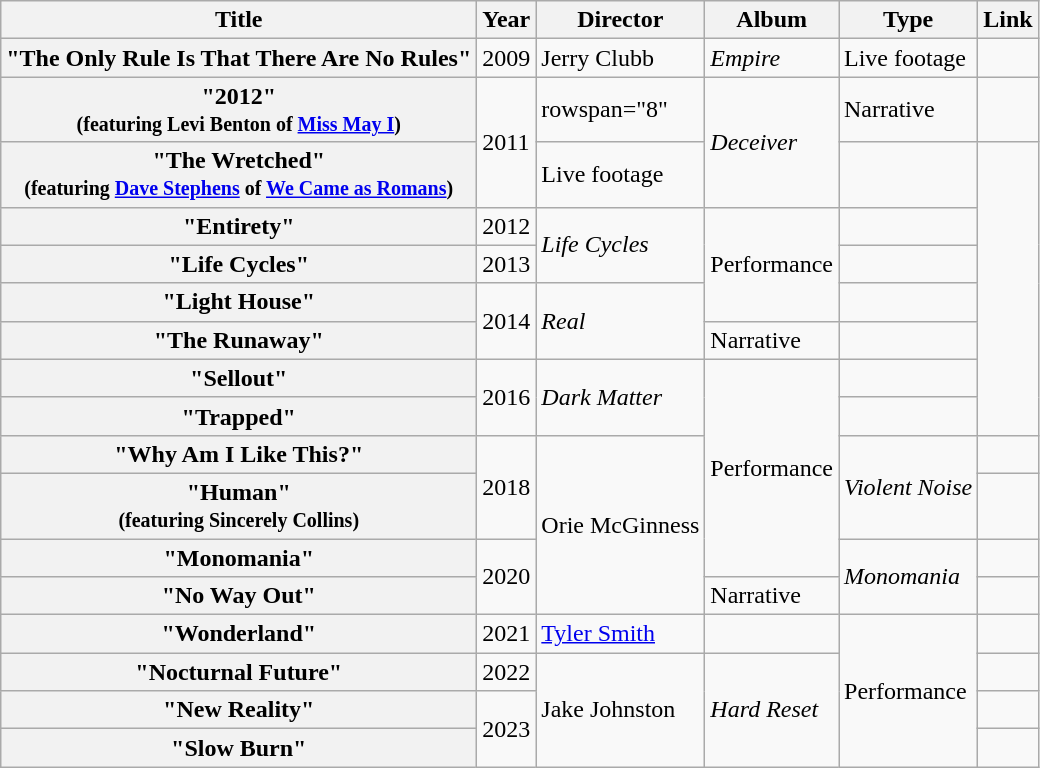<table class="wikitable plainrowheaders">
<tr>
<th>Title</th>
<th>Year</th>
<th>Director</th>
<th>Album</th>
<th>Type</th>
<th>Link</th>
</tr>
<tr>
<th scope="row">"The Only Rule Is That There Are No Rules"</th>
<td>2009</td>
<td>Jerry Clubb</td>
<td><em>Empire</em></td>
<td>Live footage</td>
<td></td>
</tr>
<tr>
<th scope="row">"2012"<br><small>(featuring Levi Benton of <a href='#'>Miss May I</a>)</small></th>
<td rowspan="2">2011</td>
<td>rowspan="8" </td>
<td rowspan="2"><em>Deceiver</em></td>
<td>Narrative</td>
<td></td>
</tr>
<tr>
<th scope="row">"The Wretched"<br><small>(featuring <a href='#'>Dave Stephens</a> of <a href='#'>We Came as Romans</a>)</small></th>
<td>Live footage</td>
<td></td>
</tr>
<tr>
<th scope="row">"Entirety"</th>
<td>2012</td>
<td rowspan="2"><em>Life Cycles</em></td>
<td rowspan="3">Performance</td>
<td></td>
</tr>
<tr>
<th scope="row">"Life Cycles"</th>
<td>2013</td>
<td></td>
</tr>
<tr>
<th scope="row">"Light House"</th>
<td rowspan="2">2014</td>
<td rowspan="2"><em>Real</em></td>
<td></td>
</tr>
<tr>
<th scope="row">"The Runaway"</th>
<td>Narrative</td>
<td></td>
</tr>
<tr>
<th scope="row">"Sellout"</th>
<td rowspan="2">2016</td>
<td rowspan="2"><em>Dark Matter</em></td>
<td rowspan="5">Performance</td>
<td></td>
</tr>
<tr>
<th scope="row">"Trapped"</th>
<td></td>
</tr>
<tr>
<th scope="row">"Why Am I Like This?"</th>
<td rowspan="2">2018</td>
<td rowspan="4">Orie McGinness</td>
<td rowspan="2"><em>Violent Noise</em></td>
<td></td>
</tr>
<tr>
<th scope="row">"Human"<br><small>(featuring Sincerely Collins)</small></th>
<td></td>
</tr>
<tr>
<th scope="row">"Monomania"</th>
<td rowspan="2">2020</td>
<td rowspan="2"><em>Monomania</em></td>
<td></td>
</tr>
<tr>
<th scope="row">"No Way Out"</th>
<td>Narrative</td>
<td></td>
</tr>
<tr>
<th scope="row">"Wonderland"</th>
<td>2021</td>
<td><a href='#'>Tyler Smith</a></td>
<td></td>
<td rowspan="4">Performance</td>
<td></td>
</tr>
<tr>
<th scope="row">"Nocturnal Future"</th>
<td>2022</td>
<td rowspan="3">Jake Johnston</td>
<td rowspan="3"><em>Hard Reset</em></td>
<td></td>
</tr>
<tr>
<th scope="row">"New Reality"</th>
<td rowspan="2">2023</td>
<td></td>
</tr>
<tr>
<th scope="row">"Slow Burn"</th>
<td></td>
</tr>
</table>
